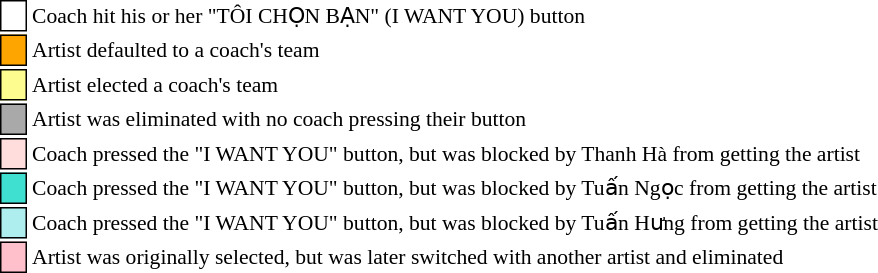<table class="toccolours" style="font-size: 90%; white-space: nowrap;">
<tr>
<td style="background:white; border:1px solid black;"> <em></em> </td>
<td>Coach hit his or her "TÔI CHỌN BẠN" (I WANT YOU) button</td>
</tr>
<tr>
<td style="background:orange; border:1px solid black;">    </td>
<td>Artist defaulted to a coach's team</td>
</tr>
<tr>
<td style="background:#fdfc8f; border:1px solid black;">    </td>
<td style="padding-right: 8px">Artist elected a coach's team</td>
</tr>
<tr>
<td style="background:darkgrey; border:1px solid black;">    </td>
<td>Artist was eliminated with no coach pressing their button</td>
</tr>
<tr>
<td style="background:#ffdddd; border:1px solid black;"> <em></em> </td>
<td>Coach pressed the "I WANT YOU" button, but was blocked by Thanh Hà from getting the artist</td>
</tr>
<tr>
<td style="background:turquoise; border:1px solid black;"> <em></em> </td>
<td>Coach pressed the "I WANT YOU" button, but was blocked by Tuấn Ngọc from getting the artist</td>
</tr>
<tr>
<td style="background:#afeeee; border:1px solid black;"> <em></em> </td>
<td>Coach pressed the "I WANT YOU" button, but was blocked by Tuấn Hưng from getting the artist</td>
</tr>
<tr>
<td style="background:pink; border:1px solid black;">    </td>
<td>Artist was originally selected, but was later switched with another artist and eliminated</td>
</tr>
<tr>
</tr>
</table>
